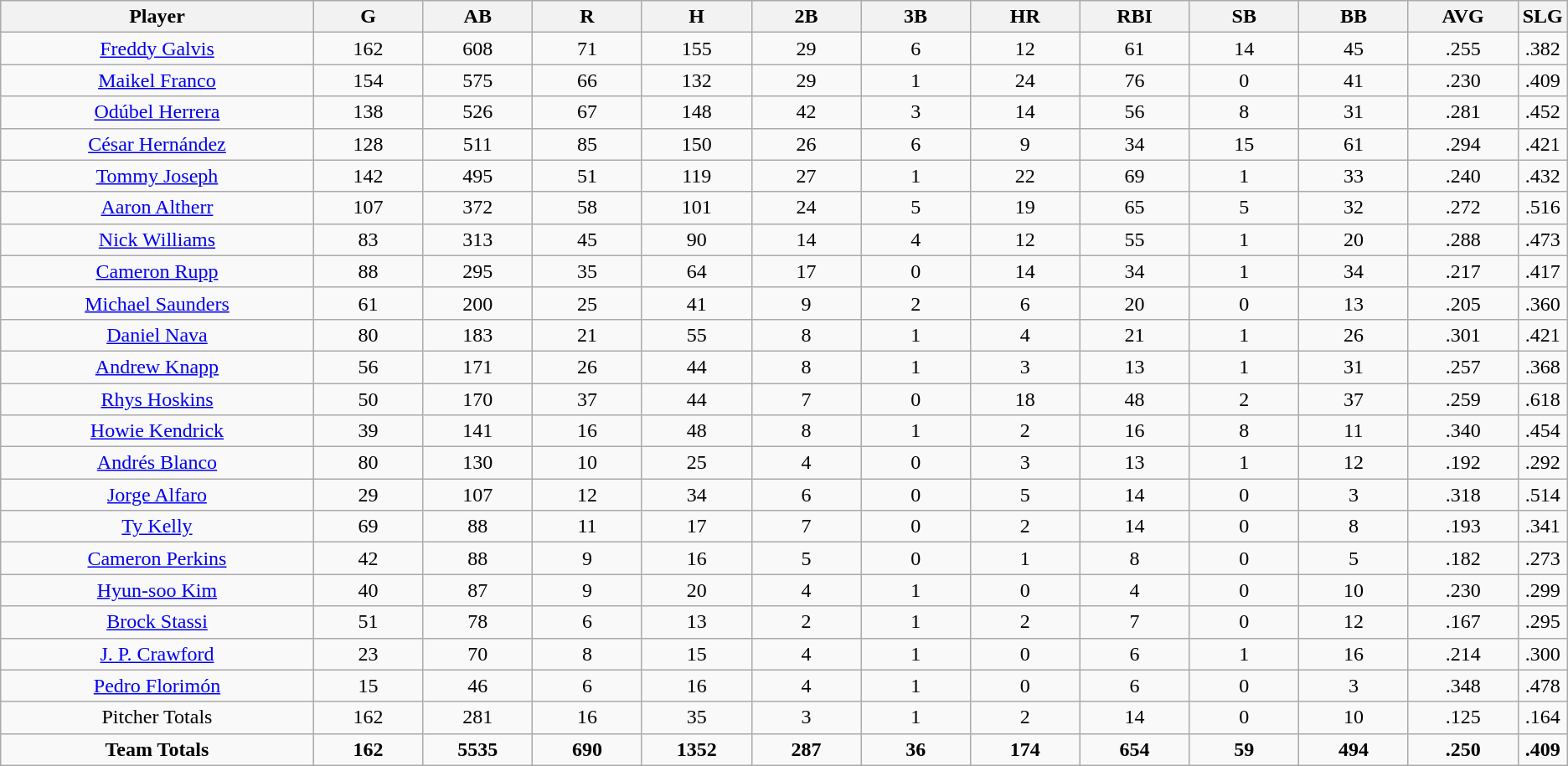<table class=wikitable style="text-align:center">
<tr>
<th bgcolor=#DDDDFF; width="20%">Player</th>
<th bgcolor=#DDDDFF; width="7%">G</th>
<th bgcolor=#DDDDFF; width="7%">AB</th>
<th bgcolor=#DDDDFF; width="7%">R</th>
<th bgcolor=#DDDDFF; width="7%">H</th>
<th bgcolor=#DDDDFF; width="7%">2B</th>
<th bgcolor=#DDDDFF; width="7%">3B</th>
<th bgcolor=#DDDDFF; width="7%">HR</th>
<th bgcolor=#DDDDFF; width="7%">RBI</th>
<th bgcolor=#DDDDFF; width="7%">SB</th>
<th bgcolor=#DDDDFF; width="7%">BB</th>
<th bgcolor=#DDDDFF; width="7%">AVG</th>
<th bgcolor=#DDDDFF; width="7%">SLG</th>
</tr>
<tr>
<td><a href='#'>Freddy Galvis</a></td>
<td>162</td>
<td>608</td>
<td>71</td>
<td>155</td>
<td>29</td>
<td>6</td>
<td>12</td>
<td>61</td>
<td>14</td>
<td>45</td>
<td>.255</td>
<td>.382</td>
</tr>
<tr>
<td><a href='#'>Maikel Franco</a></td>
<td>154</td>
<td>575</td>
<td>66</td>
<td>132</td>
<td>29</td>
<td>1</td>
<td>24</td>
<td>76</td>
<td>0</td>
<td>41</td>
<td>.230</td>
<td>.409</td>
</tr>
<tr>
<td><a href='#'>Odúbel Herrera</a></td>
<td>138</td>
<td>526</td>
<td>67</td>
<td>148</td>
<td>42</td>
<td>3</td>
<td>14</td>
<td>56</td>
<td>8</td>
<td>31</td>
<td>.281</td>
<td>.452</td>
</tr>
<tr>
<td><a href='#'>César Hernández</a></td>
<td>128</td>
<td>511</td>
<td>85</td>
<td>150</td>
<td>26</td>
<td>6</td>
<td>9</td>
<td>34</td>
<td>15</td>
<td>61</td>
<td>.294</td>
<td>.421</td>
</tr>
<tr>
<td><a href='#'>Tommy Joseph</a></td>
<td>142</td>
<td>495</td>
<td>51</td>
<td>119</td>
<td>27</td>
<td>1</td>
<td>22</td>
<td>69</td>
<td>1</td>
<td>33</td>
<td>.240</td>
<td>.432</td>
</tr>
<tr>
<td><a href='#'>Aaron Altherr</a></td>
<td>107</td>
<td>372</td>
<td>58</td>
<td>101</td>
<td>24</td>
<td>5</td>
<td>19</td>
<td>65</td>
<td>5</td>
<td>32</td>
<td>.272</td>
<td>.516</td>
</tr>
<tr>
<td><a href='#'>Nick Williams</a></td>
<td>83</td>
<td>313</td>
<td>45</td>
<td>90</td>
<td>14</td>
<td>4</td>
<td>12</td>
<td>55</td>
<td>1</td>
<td>20</td>
<td>.288</td>
<td>.473</td>
</tr>
<tr>
<td><a href='#'>Cameron Rupp</a></td>
<td>88</td>
<td>295</td>
<td>35</td>
<td>64</td>
<td>17</td>
<td>0</td>
<td>14</td>
<td>34</td>
<td>1</td>
<td>34</td>
<td>.217</td>
<td>.417</td>
</tr>
<tr>
<td><a href='#'>Michael Saunders</a></td>
<td>61</td>
<td>200</td>
<td>25</td>
<td>41</td>
<td>9</td>
<td>2</td>
<td>6</td>
<td>20</td>
<td>0</td>
<td>13</td>
<td>.205</td>
<td>.360</td>
</tr>
<tr>
<td><a href='#'>Daniel Nava</a></td>
<td>80</td>
<td>183</td>
<td>21</td>
<td>55</td>
<td>8</td>
<td>1</td>
<td>4</td>
<td>21</td>
<td>1</td>
<td>26</td>
<td>.301</td>
<td>.421</td>
</tr>
<tr>
<td><a href='#'>Andrew Knapp</a></td>
<td>56</td>
<td>171</td>
<td>26</td>
<td>44</td>
<td>8</td>
<td>1</td>
<td>3</td>
<td>13</td>
<td>1</td>
<td>31</td>
<td>.257</td>
<td>.368</td>
</tr>
<tr>
<td><a href='#'>Rhys Hoskins</a></td>
<td>50</td>
<td>170</td>
<td>37</td>
<td>44</td>
<td>7</td>
<td>0</td>
<td>18</td>
<td>48</td>
<td>2</td>
<td>37</td>
<td>.259</td>
<td>.618</td>
</tr>
<tr>
<td><a href='#'>Howie Kendrick</a></td>
<td>39</td>
<td>141</td>
<td>16</td>
<td>48</td>
<td>8</td>
<td>1</td>
<td>2</td>
<td>16</td>
<td>8</td>
<td>11</td>
<td>.340</td>
<td>.454</td>
</tr>
<tr>
<td><a href='#'>Andrés Blanco</a></td>
<td>80</td>
<td>130</td>
<td>10</td>
<td>25</td>
<td>4</td>
<td>0</td>
<td>3</td>
<td>13</td>
<td>1</td>
<td>12</td>
<td>.192</td>
<td>.292</td>
</tr>
<tr>
<td><a href='#'>Jorge Alfaro</a></td>
<td>29</td>
<td>107</td>
<td>12</td>
<td>34</td>
<td>6</td>
<td>0</td>
<td>5</td>
<td>14</td>
<td>0</td>
<td>3</td>
<td>.318</td>
<td>.514</td>
</tr>
<tr>
<td><a href='#'>Ty Kelly</a></td>
<td>69</td>
<td>88</td>
<td>11</td>
<td>17</td>
<td>7</td>
<td>0</td>
<td>2</td>
<td>14</td>
<td>0</td>
<td>8</td>
<td>.193</td>
<td>.341</td>
</tr>
<tr>
<td><a href='#'>Cameron Perkins</a></td>
<td>42</td>
<td>88</td>
<td>9</td>
<td>16</td>
<td>5</td>
<td>0</td>
<td>1</td>
<td>8</td>
<td>0</td>
<td>5</td>
<td>.182</td>
<td>.273</td>
</tr>
<tr>
<td><a href='#'>Hyun-soo Kim</a></td>
<td>40</td>
<td>87</td>
<td>9</td>
<td>20</td>
<td>4</td>
<td>1</td>
<td>0</td>
<td>4</td>
<td>0</td>
<td>10</td>
<td>.230</td>
<td>.299</td>
</tr>
<tr>
<td><a href='#'>Brock Stassi</a></td>
<td>51</td>
<td>78</td>
<td>6</td>
<td>13</td>
<td>2</td>
<td>1</td>
<td>2</td>
<td>7</td>
<td>0</td>
<td>12</td>
<td>.167</td>
<td>.295</td>
</tr>
<tr>
<td><a href='#'>J. P. Crawford</a></td>
<td>23</td>
<td>70</td>
<td>8</td>
<td>15</td>
<td>4</td>
<td>1</td>
<td>0</td>
<td>6</td>
<td>1</td>
<td>16</td>
<td>.214</td>
<td>.300</td>
</tr>
<tr>
<td><a href='#'>Pedro Florimón</a></td>
<td>15</td>
<td>46</td>
<td>6</td>
<td>16</td>
<td>4</td>
<td>1</td>
<td>0</td>
<td>6</td>
<td>0</td>
<td>3</td>
<td>.348</td>
<td>.478</td>
</tr>
<tr>
<td>Pitcher Totals</td>
<td>162</td>
<td>281</td>
<td>16</td>
<td>35</td>
<td>3</td>
<td>1</td>
<td>2</td>
<td>14</td>
<td>0</td>
<td>10</td>
<td>.125</td>
<td>.164</td>
</tr>
<tr>
<td><strong>Team Totals</strong></td>
<td><strong>162</strong></td>
<td><strong>5535</strong></td>
<td><strong>690</strong></td>
<td><strong>1352</strong></td>
<td><strong>287</strong></td>
<td><strong>36</strong></td>
<td><strong>174</strong></td>
<td><strong>654</strong></td>
<td><strong>59</strong></td>
<td><strong>494</strong></td>
<td><strong>.250</strong></td>
<td><strong>.409</strong></td>
</tr>
</table>
